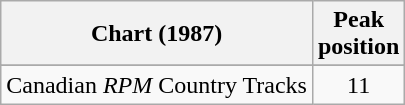<table class="wikitable sortable">
<tr>
<th align="left">Chart (1987)</th>
<th align="center">Peak<br>position</th>
</tr>
<tr>
</tr>
<tr>
<td align="left">Canadian <em>RPM</em> Country Tracks</td>
<td align="center">11</td>
</tr>
</table>
